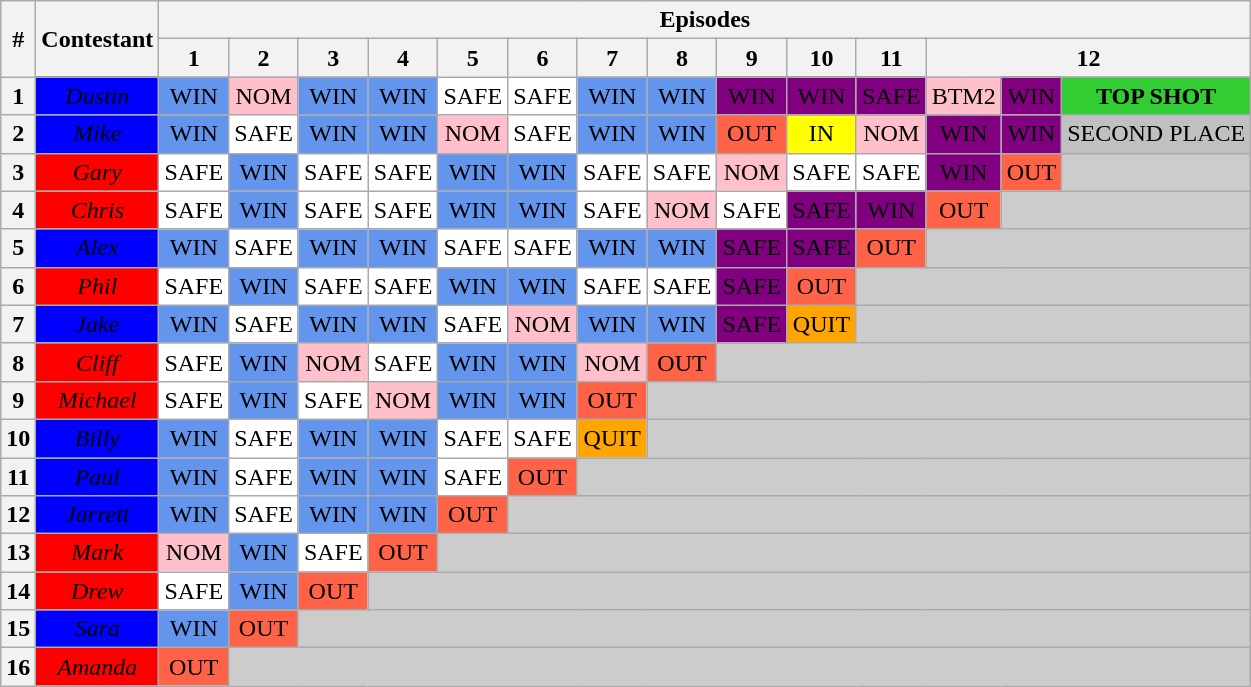<table class="wikitable" style="text-align:center">
<tr>
<th rowspan=2>#</th>
<th rowspan=2>Contestant</th>
<th colspan="14">Episodes</th>
</tr>
<tr>
<th>1</th>
<th>2</th>
<th>3</th>
<th>4</th>
<th>5</th>
<th>6</th>
<th>7</th>
<th>8</th>
<th>9</th>
<th>10</th>
<th>11</th>
<th colspan=3>12</th>
</tr>
<tr>
<th>1</th>
<td style="background:blue;"><span><em>Dustin</em></span></td>
<td style="background:cornflowerblue;">WIN</td>
<td style="background:pink;">NOM</td>
<td style="background:cornflowerblue;">WIN</td>
<td style="background:cornflowerblue;">WIN</td>
<td style="background:white;">SAFE</td>
<td style="background:white;">SAFE</td>
<td style="background:cornflowerblue;">WIN</td>
<td style="background:cornflowerblue;">WIN</td>
<td style="background:purple;"><span>WIN</span></td>
<td style="background:purple;"><span>WIN</span></td>
<td style="background:purple;"><span>SAFE</span></td>
<td style="background:pink;">BTM2</td>
<td style="background:purple;"><span>WIN</span></td>
<td style="background:limegreen;"><strong>TOP SHOT</strong></td>
</tr>
<tr>
<th>2</th>
<td style="background:blue;"><span><em>Mike</em></span></td>
<td style="background:cornflowerblue;">WIN</td>
<td style="background:white;">SAFE</td>
<td style="background:cornflowerblue;">WIN</td>
<td style="background:cornflowerblue;">WIN</td>
<td style="background:pink;">NOM</td>
<td style="background:white;">SAFE</td>
<td style="background:cornflowerblue;">WIN</td>
<td style="background:cornflowerblue;">WIN</td>
<td style="background:tomato;">OUT</td>
<td style="background:yellow;">IN</td>
<td style="background:pink;">NOM</td>
<td style="background:purple;"><span>WIN</span></td>
<td style="background:purple;"><span>WIN</span></td>
<td style="background:silver;">SECOND PLACE</td>
</tr>
<tr>
<th>3</th>
<td style="background:red;"><span><em>Gary</em></span></td>
<td style="background:white;">SAFE</td>
<td style="background:cornflowerblue;">WIN</td>
<td style="background:white;">SAFE</td>
<td style="background:white;">SAFE</td>
<td style="background:cornflowerblue;">WIN</td>
<td style="background:cornflowerblue;">WIN</td>
<td style="background:white;">SAFE</td>
<td style="background:white;">SAFE</td>
<td style="background:pink;">NOM</td>
<td style="background:white;">SAFE</td>
<td style="background:white;">SAFE</td>
<td style="background:purple;"><span>WIN</span></td>
<td style="background:tomato;">OUT</td>
<td style="background:#ccc;"></td>
</tr>
<tr>
<th>4</th>
<td style="background:red;"><span><em>Chris</em></span></td>
<td style="background:white;">SAFE</td>
<td style="background:cornflowerblue;">WIN</td>
<td style="background:white;">SAFE</td>
<td style="background:white;">SAFE</td>
<td style="background:cornflowerblue;">WIN</td>
<td style="background:cornflowerblue;">WIN</td>
<td style="background:white;">SAFE</td>
<td style="background:pink;">NOM</td>
<td style="background:white;">SAFE</td>
<td style="background:purple;"><span>SAFE</span></td>
<td style="background:purple;"><span>WIN</span></td>
<td style="background:tomato;">OUT</td>
<td colspan="2" style="background:#ccc;"></td>
</tr>
<tr>
<th>5</th>
<td style="background:blue;"><span><em>Alex</em></span></td>
<td style="background:cornflowerblue;">WIN</td>
<td style="background:white;">SAFE</td>
<td style="background:cornflowerblue;">WIN</td>
<td style="background:cornflowerblue;">WIN</td>
<td style="background:white;">SAFE</td>
<td style="background:white;">SAFE</td>
<td style="background:cornflowerblue;">WIN</td>
<td style="background:cornflowerblue;">WIN</td>
<td style="background:purple;"><span>SAFE</span></td>
<td style="background:purple;"><span>SAFE</span></td>
<td style="background:tomato;">OUT</td>
<td colspan="3" style="background:#ccc;"></td>
</tr>
<tr>
<th>6</th>
<td style="background:red;"><span><em>Phil</em></span></td>
<td style="background:white;">SAFE</td>
<td style="background:cornflowerblue;">WIN</td>
<td style="background:white;">SAFE</td>
<td style="background:white;">SAFE</td>
<td style="background:cornflowerblue;">WIN</td>
<td style="background:cornflowerblue;">WIN</td>
<td style="background:white;">SAFE</td>
<td style="background:white;">SAFE</td>
<td style="background:purple;"><span>SAFE</span></td>
<td style="background:tomato;">OUT</td>
<td colspan="4" style="background:#ccc;"></td>
</tr>
<tr>
<th>7</th>
<td style="background:blue;"><span><em>Jake</em></span></td>
<td style="background:cornflowerblue;">WIN</td>
<td style="background:white;">SAFE</td>
<td style="background:cornflowerblue;">WIN</td>
<td style="background:cornflowerblue;">WIN</td>
<td style="background:white;">SAFE</td>
<td style="background:pink;">NOM</td>
<td style="background:cornflowerblue;">WIN</td>
<td style="background:cornflowerblue;">WIN</td>
<td style="background:purple;"><span>SAFE</span></td>
<td style="background:orange;">QUIT</td>
<td colspan="4" style="background:#ccc;"></td>
</tr>
<tr>
<th>8</th>
<td style="background:red;"><span><em>Cliff</em></span></td>
<td style="background:white;">SAFE</td>
<td style="background:cornflowerblue;">WIN</td>
<td style="background:pink;">NOM</td>
<td style="background:white;">SAFE</td>
<td style="background:cornflowerblue;">WIN</td>
<td style="background:cornflowerblue;">WIN</td>
<td style="background:pink;">NOM</td>
<td style="background:tomato;">OUT</td>
<td colspan="6" style="background:#ccc;"></td>
</tr>
<tr>
<th>9</th>
<td style="background:red;"><span><em>Michael</em></span></td>
<td style="background:white;">SAFE</td>
<td style="background:cornflowerblue;">WIN</td>
<td style="background:white;">SAFE</td>
<td style="background:pink;">NOM</td>
<td style="background:cornflowerblue;">WIN</td>
<td style="background:cornflowerblue;">WIN</td>
<td style="background:tomato;">OUT</td>
<td colspan="7" style="background:#ccc;"></td>
</tr>
<tr>
<th>10</th>
<td style="background:blue;"><span><em>Billy</em></span></td>
<td style="background:cornflowerblue;">WIN</td>
<td style="background:white;">SAFE</td>
<td style="background:cornflowerblue;">WIN</td>
<td style="background:cornflowerblue;">WIN</td>
<td style="background:white;">SAFE</td>
<td style="background:white;">SAFE</td>
<td style="background:orange;">QUIT</td>
<td colspan="7" style="background:#ccc;"></td>
</tr>
<tr>
<th>11</th>
<td style="background:blue;"><span><em>Paul</em></span></td>
<td style="background:cornflowerblue;">WIN</td>
<td style="background:white;">SAFE</td>
<td style="background:cornflowerblue;">WIN</td>
<td style="background:cornflowerblue;">WIN</td>
<td style="background:white;">SAFE</td>
<td style="background:tomato;">OUT</td>
<td colspan="8" style="background:#ccc;"></td>
</tr>
<tr>
<th>12</th>
<td style="background:blue;"><span><em>Jarrett</em></span></td>
<td style="background:cornflowerblue;">WIN</td>
<td style="background:white;">SAFE</td>
<td style="background:cornflowerblue;">WIN</td>
<td style="background:cornflowerblue;">WIN</td>
<td style="background:tomato;">OUT</td>
<td colspan="9" style="background:#ccc;"></td>
</tr>
<tr>
<th>13</th>
<td style="background:red;"><span><em>Mark</em></span></td>
<td style="background:pink;">NOM</td>
<td style="background:cornflowerblue;">WIN</td>
<td style="background:white;">SAFE</td>
<td style="background:tomato;">OUT</td>
<td colspan="10" style="background:#ccc;"></td>
</tr>
<tr>
<th>14</th>
<td style="background:red;"><span><em>Drew</em></span></td>
<td style="background:white;">SAFE</td>
<td style="background:cornflowerblue;">WIN</td>
<td style="background:tomato;">OUT</td>
<td colspan="11" style="background:#ccc;"></td>
</tr>
<tr>
<th>15</th>
<td style="background:blue;"><span><em>Sara</em></span></td>
<td style="background:cornflowerblue;">WIN</td>
<td style="background:tomato;">OUT</td>
<td colspan="12" style="background:#ccc;"></td>
</tr>
<tr>
<th>16</th>
<td style="background:red;"><span><em>Amanda</em></span></td>
<td style="background:tomato;">OUT</td>
<td colspan="13" style="background:#ccc;"></td>
</tr>
</table>
